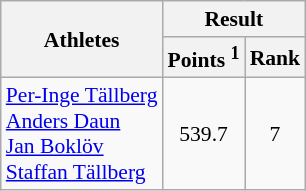<table class="wikitable" border="1" style="font-size:90%">
<tr>
<th rowspan=2>Athletes</th>
<th colspan=2>Result</th>
</tr>
<tr>
<th>Points <sup>1</sup></th>
<th>Rank</th>
</tr>
<tr>
<td><a href='#'>Per-Inge Tällberg</a><br><a href='#'>Anders Daun</a><br><a href='#'>Jan Boklöv</a><br><a href='#'>Staffan Tällberg</a></td>
<td align=center>539.7</td>
<td align=center>7</td>
</tr>
</table>
